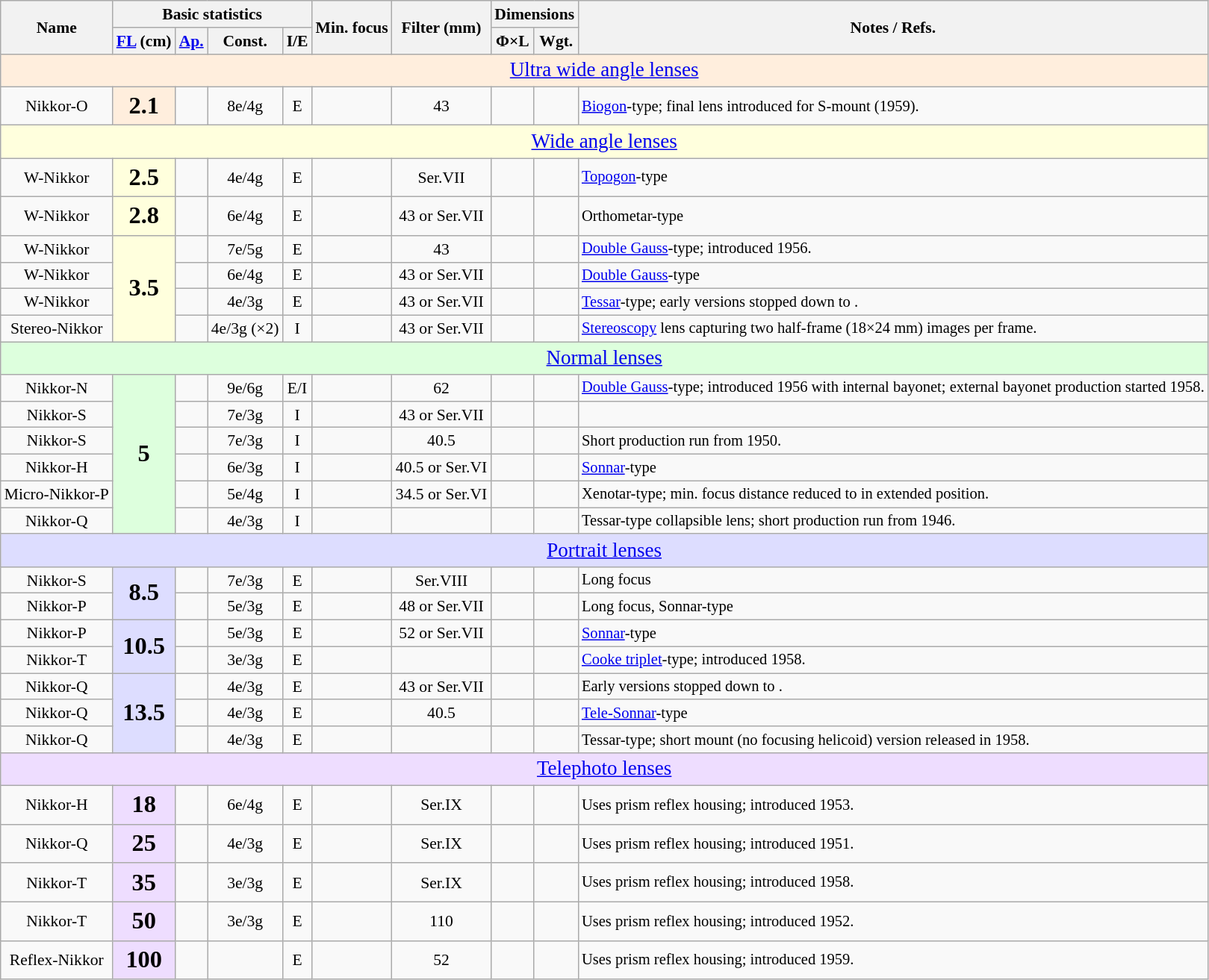<table class="wikitable sortable" style="font-size:90%;text-align:center;">
<tr>
<th rowspan=2>Name</th>
<th colspan=4>Basic statistics</th>
<th rowspan=2>Min. focus</th>
<th rowspan=2>Filter (mm)</th>
<th colspan=2>Dimensions</th>
<th rowspan=2 class="unsortable">Notes / Refs.</th>
</tr>
<tr>
<th><a href='#'>FL</a> (cm)</th>
<th><a href='#'>Ap.</a></th>
<th>Const.</th>
<th>I/E</th>
<th>Φ×L</th>
<th>Wgt.</th>
</tr>
<tr>
<td colspan=10 style="font-size:125%;background:#fed;" data-sort-value="zzz010"><a href='#'>Ultra wide angle lenses</a></td>
</tr>
<tr>
<td>Nikkor-O</td>
<th style="font-size:150%;background:#fed;">2.1</th>
<td></td>
<td>8e/4g</td>
<td>E</td>
<td></td>
<td>43</td>
<td></td>
<td></td>
<td style="text-align:left;font-size:95%;"><a href='#'>Biogon</a>-type; final lens introduced for S-mount (1959).</td>
</tr>
<tr>
<td colspan=10 style="font-size:125%;background:#ffd;" data-sort-value="zzz020"><a href='#'>Wide angle lenses</a></td>
</tr>
<tr>
<td>W-Nikkor</td>
<th style="font-size:150%;background:#ffd;">2.5</th>
<td></td>
<td>4e/4g</td>
<td>E</td>
<td></td>
<td>Ser.VII</td>
<td></td>
<td></td>
<td style="text-align:left;font-size:95%;"><a href='#'>Topogon</a>-type</td>
</tr>
<tr>
<td>W-Nikkor</td>
<th style="font-size:150%;background:#ffd;">2.8</th>
<td></td>
<td>6e/4g</td>
<td>E</td>
<td></td>
<td>43 or Ser.VII</td>
<td></td>
<td></td>
<td style="text-align:left;font-size:95%;">Orthometar-type</td>
</tr>
<tr>
<td>W-Nikkor</td>
<th style="font-size:150%;background:#ffd;" rowspan=4>3.5</th>
<td></td>
<td>7e/5g</td>
<td>E</td>
<td></td>
<td>43</td>
<td></td>
<td></td>
<td style="text-align:left;font-size:95%;"><a href='#'>Double Gauss</a>-type; introduced 1956.</td>
</tr>
<tr>
<td>W-Nikkor</td>
<td></td>
<td>6e/4g</td>
<td>E</td>
<td></td>
<td>43 or Ser.VII</td>
<td></td>
<td></td>
<td style="text-align:left;font-size:95%;"><a href='#'>Double Gauss</a>-type</td>
</tr>
<tr>
<td>W-Nikkor</td>
<td></td>
<td>4e/3g</td>
<td>E</td>
<td></td>
<td>43 or Ser.VII</td>
<td></td>
<td></td>
<td style="text-align:left;font-size:95%;"><a href='#'>Tessar</a>-type; early versions stopped down to .</td>
</tr>
<tr>
<td>Stereo-Nikkor</td>
<td></td>
<td>4e/3g (×2)</td>
<td>I</td>
<td></td>
<td>43 or Ser.VII</td>
<td></td>
<td></td>
<td style="text-align:left;font-size:95%;"><a href='#'>Stereoscopy</a> lens capturing two half-frame (18×24 mm) images per frame.</td>
</tr>
<tr>
<td colspan=10 style="font-size:125%;background:#dfd;" data-sort-value="zzz030"><a href='#'>Normal lenses</a></td>
</tr>
<tr>
<td>Nikkor-N</td>
<th style="font-size:150%;background:#dfd;" rowspan=6>5</th>
<td></td>
<td>9e/6g</td>
<td>E/I</td>
<td></td>
<td>62</td>
<td></td>
<td></td>
<td style="text-align:left;font-size:95%;"><a href='#'>Double Gauss</a>-type; introduced 1956 with internal bayonet; external bayonet production started 1958.</td>
</tr>
<tr>
<td>Nikkor-S</td>
<td></td>
<td>7e/3g</td>
<td>I</td>
<td></td>
<td>43 or Ser.VII</td>
<td></td>
<td></td>
<td style="text-align:left;font-size:95%;"></td>
</tr>
<tr>
<td>Nikkor-S</td>
<td></td>
<td>7e/3g</td>
<td>I</td>
<td></td>
<td>40.5</td>
<td></td>
<td></td>
<td style="text-align:left;font-size:95%;">Short production run from 1950.</td>
</tr>
<tr>
<td>Nikkor-H</td>
<td></td>
<td>6e/3g</td>
<td>I</td>
<td></td>
<td>40.5 or Ser.VI</td>
<td></td>
<td></td>
<td style="text-align:left;font-size:95%;"><a href='#'>Sonnar</a>-type</td>
</tr>
<tr>
<td>Micro-Nikkor-P</td>
<td></td>
<td>5e/4g</td>
<td>I</td>
<td></td>
<td>34.5 or Ser.VI</td>
<td></td>
<td></td>
<td style="text-align:left;font-size:95%;">Xenotar-type; min. focus distance reduced to  in extended position.</td>
</tr>
<tr>
<td>Nikkor-Q</td>
<td></td>
<td>4e/3g</td>
<td>I</td>
<td></td>
<td></td>
<td></td>
<td></td>
<td style="text-align:left;font-size:95%;">Tessar-type collapsible lens; short production run from 1946.</td>
</tr>
<tr>
<td colspan=10 style="font-size:125%;background:#ddf;" data-sort-value="zzz040"><a href='#'>Portrait lenses</a></td>
</tr>
<tr>
<td>Nikkor-S</td>
<th style="font-size:150%;background:#ddf;" rowspan=2>8.5</th>
<td></td>
<td>7e/3g</td>
<td>E</td>
<td></td>
<td>Ser.VIII</td>
<td></td>
<td></td>
<td style="text-align:left;font-size:95%;">Long focus</td>
</tr>
<tr>
<td>Nikkor-P</td>
<td></td>
<td>5e/3g</td>
<td>E</td>
<td></td>
<td>48 or Ser.VII</td>
<td></td>
<td></td>
<td style="text-align:left;font-size:95%;">Long focus, Sonnar-type</td>
</tr>
<tr>
<td>Nikkor-P</td>
<th style="font-size:150%;background:#ddf;" rowspan=2>10.5</th>
<td></td>
<td>5e/3g</td>
<td>E</td>
<td></td>
<td>52 or Ser.VII</td>
<td></td>
<td></td>
<td style="text-align:left;font-size:95%;"><a href='#'>Sonnar</a>-type</td>
</tr>
<tr>
<td>Nikkor-T</td>
<td></td>
<td>3e/3g</td>
<td>E</td>
<td></td>
<td></td>
<td></td>
<td></td>
<td style="text-align:left;font-size:95%;"><a href='#'>Cooke triplet</a>-type; introduced 1958.</td>
</tr>
<tr>
<td>Nikkor-Q</td>
<th style="font-size:150%;background:#ddf;" rowspan=3>13.5</th>
<td></td>
<td>4e/3g</td>
<td>E</td>
<td></td>
<td>43 or Ser.VII</td>
<td></td>
<td></td>
<td style="text-align:left;font-size:95%;">Early versions stopped down to .</td>
</tr>
<tr>
<td>Nikkor-Q</td>
<td></td>
<td>4e/3g</td>
<td>E</td>
<td></td>
<td>40.5</td>
<td></td>
<td></td>
<td style="text-align:left;font-size:95%;"><a href='#'>Tele-Sonnar</a>-type</td>
</tr>
<tr>
<td>Nikkor-Q</td>
<td></td>
<td>4e/3g</td>
<td>E</td>
<td></td>
<td></td>
<td></td>
<td></td>
<td style="text-align:left;font-size:95%;">Tessar-type; short mount (no focusing helicoid) version released in 1958.</td>
</tr>
<tr>
<td colspan=10 style="font-size:125%;background:#edf;" data-sort-value="zzz040"><a href='#'>Telephoto lenses</a></td>
</tr>
<tr>
<td>Nikkor-H</td>
<th style="font-size:150%;background:#edf;">18</th>
<td></td>
<td>6e/4g</td>
<td>E</td>
<td></td>
<td>Ser.IX</td>
<td></td>
<td></td>
<td style="text-align:left;font-size:95%;">Uses prism reflex housing; introduced 1953.</td>
</tr>
<tr>
<td>Nikkor-Q</td>
<th style="font-size:150%;background:#edf;">25</th>
<td></td>
<td>4e/3g</td>
<td>E</td>
<td></td>
<td>Ser.IX</td>
<td></td>
<td></td>
<td style="text-align:left;font-size:95%;">Uses prism reflex housing; introduced 1951.</td>
</tr>
<tr>
<td>Nikkor-T</td>
<th style="font-size:150%;background:#edf;">35</th>
<td></td>
<td>3e/3g</td>
<td>E</td>
<td></td>
<td>Ser.IX</td>
<td></td>
<td></td>
<td style="text-align:left;font-size:95%;">Uses prism reflex housing; introduced 1958.</td>
</tr>
<tr>
<td>Nikkor-T</td>
<th style="font-size:150%;background:#edf;">50</th>
<td></td>
<td>3e/3g</td>
<td>E</td>
<td></td>
<td>110</td>
<td></td>
<td></td>
<td style="text-align:left;font-size:95%;">Uses prism reflex housing; introduced 1952.</td>
</tr>
<tr>
<td>Reflex-Nikkor</td>
<th style="font-size:150%;background:#edf;">100</th>
<td></td>
<td></td>
<td>E</td>
<td></td>
<td>52</td>
<td></td>
<td></td>
<td style="text-align:left;font-size:95%;">Uses prism reflex housing; introduced 1959.</td>
</tr>
</table>
